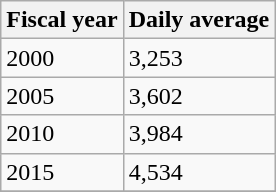<table class="wikitable">
<tr>
<th>Fiscal year</th>
<th>Daily average</th>
</tr>
<tr>
<td>2000</td>
<td>3,253</td>
</tr>
<tr>
<td>2005</td>
<td>3,602</td>
</tr>
<tr>
<td>2010</td>
<td>3,984</td>
</tr>
<tr>
<td>2015</td>
<td>4,534</td>
</tr>
<tr>
</tr>
</table>
